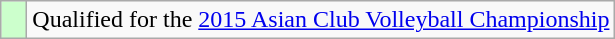<table class="wikitable" style="text-align: left;">
<tr>
<td width=10px bgcolor=#ccffcc></td>
<td>Qualified for the <a href='#'>2015 Asian Club Volleyball Championship</a></td>
</tr>
</table>
